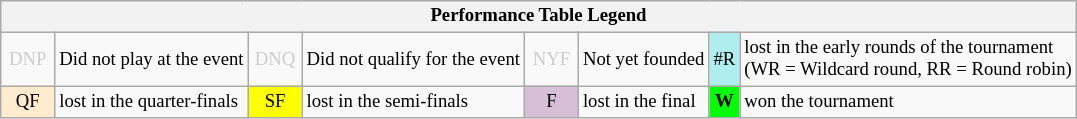<table class="wikitable" style="font-size:78%;">
<tr style="background:#efefef;">
<th colspan="8">Performance Table Legend</th>
</tr>
<tr>
<td style="color:#ccc; text-align:center; width:30px;">DNP</td>
<td>Did not play at the event</td>
<td style="color:#ccc; text-align:center; width:30px;">DNQ</td>
<td>Did not qualify for the event</td>
<td style="color:#ccc; text-align:center; width:30px;">NYF</td>
<td>Not yet founded</td>
<td style="text-align:center; background:#afeeee;">#R</td>
<td>lost in the early rounds of the tournament<br>(WR = Wildcard round, RR = Round robin)</td>
</tr>
<tr>
<td style="text-align:center; background:#ffebcd;">QF</td>
<td>lost in the quarter-finals</td>
<td style="text-align:center; background:yellow;">SF</td>
<td>lost in the semi-finals</td>
<td style="text-align:center; background:thistle;">F</td>
<td>lost in the final</td>
<td style="text-align:center; background:#0f0;"><strong>W</strong></td>
<td>won the tournament</td>
</tr>
</table>
